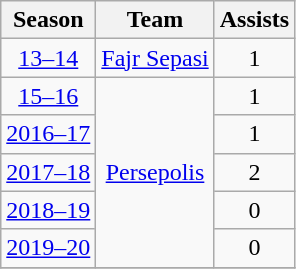<table class="wikitable" style="text-align: center;">
<tr>
<th>Season</th>
<th>Team</th>
<th>Assists</th>
</tr>
<tr>
<td><a href='#'>13–14</a></td>
<td align="left"><a href='#'>Fajr Sepasi</a></td>
<td>1</td>
</tr>
<tr>
<td><a href='#'>15–16</a></td>
<td rowspan="5"><a href='#'>Persepolis</a></td>
<td>1</td>
</tr>
<tr>
<td><a href='#'>2016–17</a></td>
<td>1</td>
</tr>
<tr>
<td><a href='#'>2017–18</a></td>
<td>2</td>
</tr>
<tr>
<td><a href='#'>2018–19</a></td>
<td>0</td>
</tr>
<tr>
<td><a href='#'>2019–20</a></td>
<td>0</td>
</tr>
<tr>
</tr>
</table>
